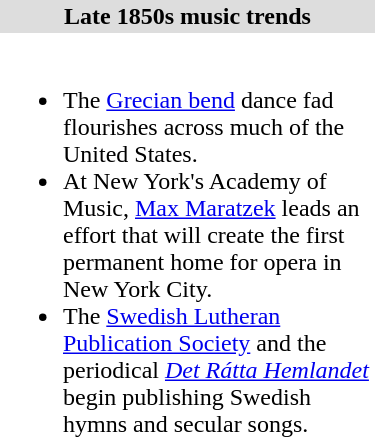<table align="right" border="0" cellpadding="2" width=250 cellspacing="0" style="margin-left:0.5em;" class="toccolours">
<tr>
<th style="background:#ddd;">Late 1850s music trends</th>
</tr>
<tr>
<td><br><ul><li>The <a href='#'>Grecian bend</a> dance fad flourishes across much of the United States.</li><li>At New York's Academy of Music, <a href='#'>Max Maratzek</a> leads an effort that will create the first permanent home for opera in New York City.</li><li>The <a href='#'>Swedish Lutheran Publication Society</a> and the periodical <em><a href='#'>Det Rátta Hemlandet</a></em> begin publishing Swedish hymns and secular songs.</li></ul></td>
</tr>
</table>
